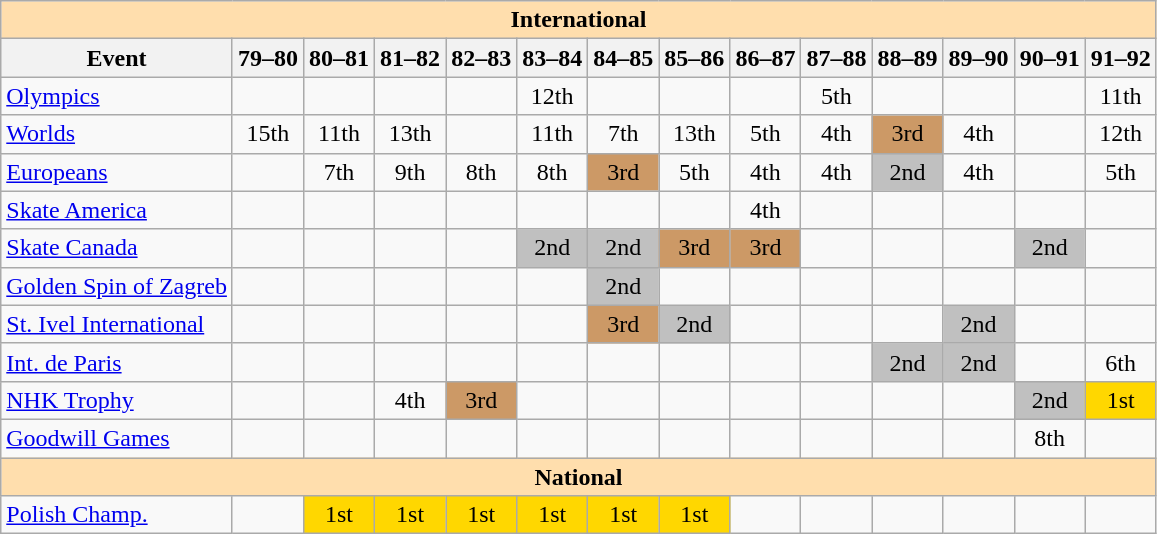<table class="wikitable" style="text-align:center">
<tr>
<th style="background-color: #ffdead; " colspan=14 align=center>International</th>
</tr>
<tr>
<th>Event</th>
<th>79–80</th>
<th>80–81</th>
<th>81–82</th>
<th>82–83</th>
<th>83–84</th>
<th>84–85</th>
<th>85–86</th>
<th>86–87</th>
<th>87–88</th>
<th>88–89</th>
<th>89–90</th>
<th>90–91</th>
<th>91–92</th>
</tr>
<tr>
<td align=left><a href='#'>Olympics</a></td>
<td></td>
<td></td>
<td></td>
<td></td>
<td>12th</td>
<td></td>
<td></td>
<td></td>
<td>5th</td>
<td></td>
<td></td>
<td></td>
<td>11th</td>
</tr>
<tr>
<td align=left><a href='#'>Worlds</a></td>
<td>15th</td>
<td>11th</td>
<td>13th</td>
<td></td>
<td>11th</td>
<td>7th</td>
<td>13th</td>
<td>5th</td>
<td>4th</td>
<td bgcolor=cc9966>3rd</td>
<td>4th</td>
<td></td>
<td>12th</td>
</tr>
<tr>
<td align=left><a href='#'>Europeans</a></td>
<td></td>
<td>7th</td>
<td>9th</td>
<td>8th</td>
<td>8th</td>
<td bgcolor=cc9966>3rd</td>
<td>5th</td>
<td>4th</td>
<td>4th</td>
<td bgcolor=silver>2nd</td>
<td>4th</td>
<td></td>
<td>5th</td>
</tr>
<tr>
<td align=left><a href='#'>Skate America</a></td>
<td></td>
<td></td>
<td></td>
<td></td>
<td></td>
<td></td>
<td></td>
<td>4th</td>
<td></td>
<td></td>
<td></td>
<td></td>
<td></td>
</tr>
<tr>
<td align=left><a href='#'>Skate Canada</a></td>
<td></td>
<td></td>
<td></td>
<td></td>
<td bgcolor=silver>2nd</td>
<td bgcolor=silver>2nd</td>
<td bgcolor=cc9966>3rd</td>
<td bgcolor=cc9966>3rd</td>
<td></td>
<td></td>
<td></td>
<td bgcolor=silver>2nd</td>
<td></td>
</tr>
<tr>
<td align=left><a href='#'>Golden Spin of Zagreb</a></td>
<td></td>
<td></td>
<td></td>
<td></td>
<td></td>
<td bgcolor=silver>2nd</td>
<td></td>
<td></td>
<td></td>
<td></td>
<td></td>
<td></td>
<td></td>
</tr>
<tr>
<td align=left><a href='#'>St. Ivel International</a></td>
<td></td>
<td></td>
<td></td>
<td></td>
<td></td>
<td bgcolor=cc9966>3rd</td>
<td bgcolor=silver>2nd</td>
<td></td>
<td></td>
<td></td>
<td bgcolor=silver>2nd</td>
<td></td>
<td></td>
</tr>
<tr>
<td align=left><a href='#'>Int. de Paris</a></td>
<td></td>
<td></td>
<td></td>
<td></td>
<td></td>
<td></td>
<td></td>
<td></td>
<td></td>
<td bgcolor=silver>2nd</td>
<td bgcolor=silver>2nd</td>
<td></td>
<td>6th</td>
</tr>
<tr>
<td align=left><a href='#'>NHK Trophy</a></td>
<td></td>
<td></td>
<td>4th</td>
<td bgcolor=cc9966>3rd</td>
<td></td>
<td></td>
<td></td>
<td></td>
<td></td>
<td></td>
<td></td>
<td bgcolor=silver>2nd</td>
<td bgcolor=gold>1st</td>
</tr>
<tr>
<td align=left><a href='#'>Goodwill Games</a></td>
<td></td>
<td></td>
<td></td>
<td></td>
<td></td>
<td></td>
<td></td>
<td></td>
<td></td>
<td></td>
<td></td>
<td>8th</td>
<td></td>
</tr>
<tr>
<th style="background-color: #ffdead; " colspan=14 align=center>National</th>
</tr>
<tr>
<td align=left><a href='#'>Polish Champ.</a></td>
<td></td>
<td bgcolor=gold>1st</td>
<td bgcolor=gold>1st</td>
<td bgcolor=gold>1st</td>
<td bgcolor=gold>1st</td>
<td bgcolor=gold>1st</td>
<td bgcolor=gold>1st</td>
<td></td>
<td></td>
<td></td>
<td></td>
<td></td>
<td></td>
</tr>
</table>
